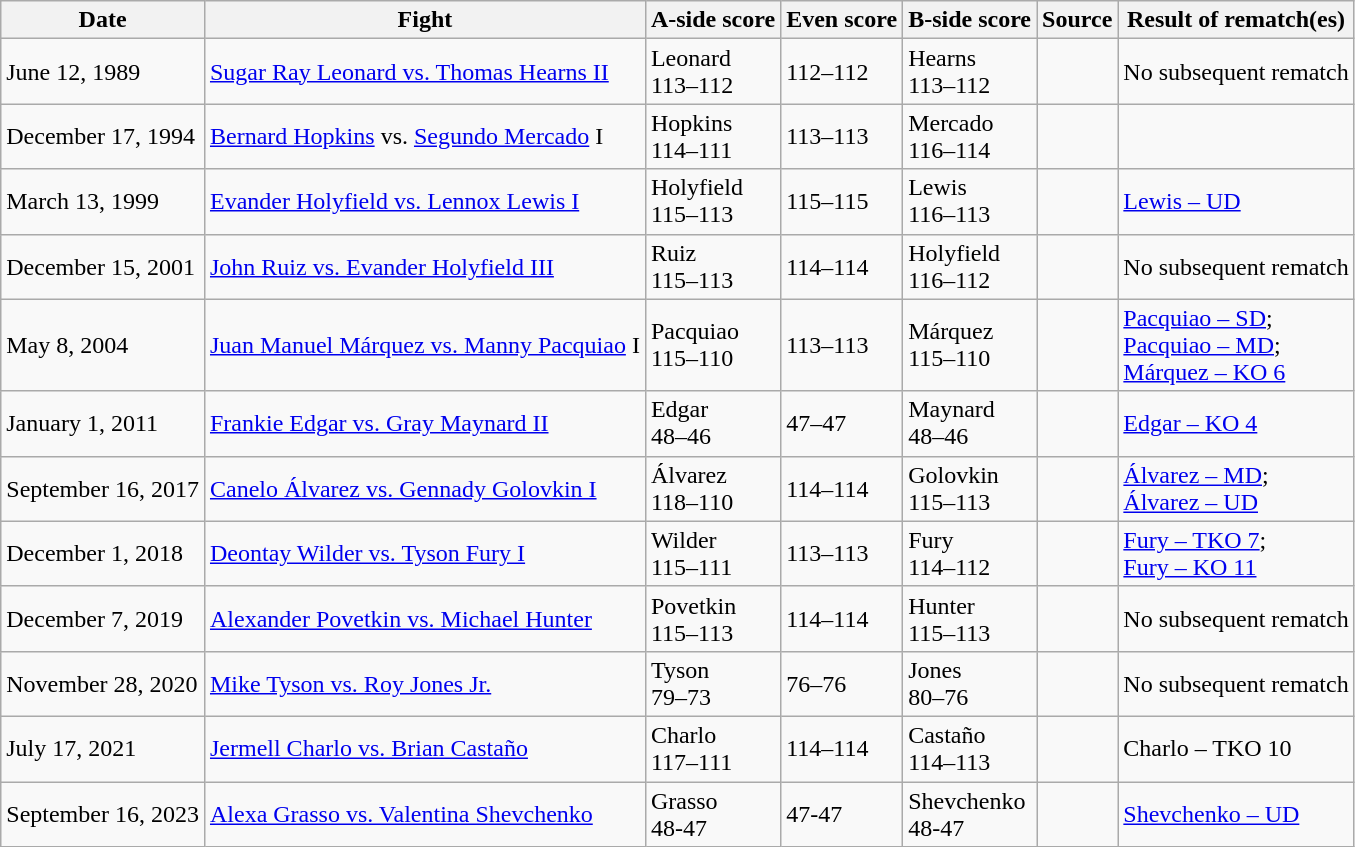<table class="wikitable">
<tr>
<th>Date</th>
<th>Fight</th>
<th>A-side score</th>
<th>Even score</th>
<th>B-side score</th>
<th>Source</th>
<th>Result of rematch(es)</th>
</tr>
<tr>
<td>June 12, 1989</td>
<td><a href='#'>Sugar Ray Leonard vs. Thomas Hearns II</a></td>
<td>Leonard<br>113–112</td>
<td>112–112</td>
<td>Hearns<br>113–112</td>
<td></td>
<td>No subsequent rematch</td>
</tr>
<tr>
<td>December 17, 1994</td>
<td><a href='#'>Bernard Hopkins</a> vs. <a href='#'>Segundo Mercado</a> I</td>
<td>Hopkins<br>114–111</td>
<td>113–113</td>
<td>Mercado<br>116–114</td>
<td></td>
<td></td>
</tr>
<tr>
<td>March 13, 1999</td>
<td><a href='#'>Evander Holyfield vs. Lennox Lewis I</a></td>
<td>Holyfield<br>115–113</td>
<td>115–115</td>
<td>Lewis<br>116–113</td>
<td></td>
<td><a href='#'>Lewis – UD</a></td>
</tr>
<tr>
<td>December 15, 2001</td>
<td><a href='#'>John Ruiz vs. Evander Holyfield III</a></td>
<td>Ruiz<br>115–113</td>
<td>114–114</td>
<td>Holyfield<br>116–112</td>
<td></td>
<td>No subsequent rematch</td>
</tr>
<tr>
<td>May 8, 2004</td>
<td><a href='#'>Juan Manuel Márquez vs. Manny Pacquiao</a> I</td>
<td>Pacquiao<br>115–110</td>
<td>113–113</td>
<td>Márquez<br>115–110</td>
<td></td>
<td><a href='#'>Pacquiao – SD</a>;<br><a href='#'>Pacquiao – MD</a>;<br><a href='#'>Márquez – KO 6</a></td>
</tr>
<tr>
<td>January 1, 2011</td>
<td><a href='#'>Frankie Edgar vs. Gray Maynard II</a></td>
<td>Edgar<br>48–46</td>
<td>47–47</td>
<td>Maynard<br>48–46</td>
<td></td>
<td><a href='#'>Edgar – KO 4</a></td>
</tr>
<tr>
<td>September 16, 2017</td>
<td><a href='#'>Canelo Álvarez vs. Gennady Golovkin I</a></td>
<td>Álvarez<br>118–110</td>
<td>114–114</td>
<td>Golovkin<br>115–113</td>
<td></td>
<td><a href='#'>Álvarez – MD</a>;<br><a href='#'>Álvarez – UD</a></td>
</tr>
<tr>
<td>December 1, 2018</td>
<td><a href='#'>Deontay Wilder vs. Tyson Fury I</a></td>
<td>Wilder<br>115–111</td>
<td>113–113</td>
<td>Fury<br>114–112</td>
<td></td>
<td><a href='#'>Fury – TKO 7</a>;<br><a href='#'>Fury – KO 11</a></td>
</tr>
<tr>
<td>December 7, 2019</td>
<td><a href='#'>Alexander Povetkin vs. Michael Hunter</a></td>
<td>Povetkin<br>115–113</td>
<td>114–114</td>
<td>Hunter<br>115–113</td>
<td></td>
<td>No subsequent rematch</td>
</tr>
<tr>
<td>November 28, 2020</td>
<td><a href='#'>Mike Tyson vs. Roy Jones Jr.</a></td>
<td>Tyson<br>79–73</td>
<td>76–76</td>
<td>Jones<br>80–76</td>
<td></td>
<td>No subsequent rematch</td>
</tr>
<tr>
<td>July 17, 2021</td>
<td><a href='#'>Jermell Charlo vs. Brian Castaño</a></td>
<td>Charlo<br>117–111</td>
<td>114–114</td>
<td>Castaño<br>114–113</td>
<td></td>
<td>Charlo – TKO 10</td>
</tr>
<tr>
<td>September 16, 2023</td>
<td><a href='#'>Alexa Grasso vs. Valentina Shevchenko</a></td>
<td>Grasso<br>48-47</td>
<td>47-47</td>
<td>Shevchenko<br>48-47</td>
<td></td>
<td><a href='#'>Shevchenko – UD</a></td>
</tr>
</table>
